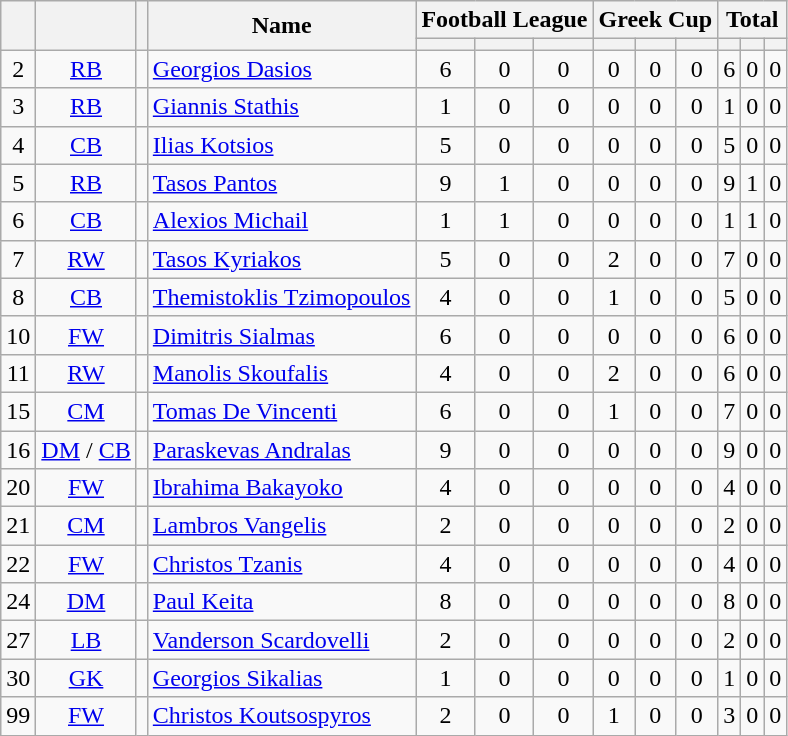<table class="wikitable sortable" style="text-align:center">
<tr>
<th rowspan="2"></th>
<th rowspan="2"></th>
<th rowspan="2"></th>
<th rowspan="2">Name</th>
<th colspan="3">Football League</th>
<th colspan="3">Greek Cup</th>
<th colspan="3">Total</th>
</tr>
<tr>
<th></th>
<th></th>
<th></th>
<th></th>
<th></th>
<th></th>
<th></th>
<th></th>
<th></th>
</tr>
<tr>
<td>2</td>
<td><a href='#'>RB</a></td>
<td></td>
<td align=left><a href='#'>Georgios Dasios</a></td>
<td>6</td>
<td>0</td>
<td>0</td>
<td>0</td>
<td>0</td>
<td>0</td>
<td>6</td>
<td>0</td>
<td>0</td>
</tr>
<tr>
<td>3</td>
<td><a href='#'>RB</a></td>
<td></td>
<td align=left><a href='#'>Giannis Stathis</a></td>
<td>1</td>
<td>0</td>
<td>0</td>
<td>0</td>
<td>0</td>
<td>0</td>
<td>1</td>
<td>0</td>
<td>0</td>
</tr>
<tr>
<td>4</td>
<td><a href='#'>CB</a></td>
<td></td>
<td align=left><a href='#'>Ilias Kotsios</a></td>
<td>5</td>
<td>0</td>
<td>0</td>
<td>0</td>
<td>0</td>
<td>0</td>
<td>5</td>
<td>0</td>
<td>0</td>
</tr>
<tr>
<td>5</td>
<td><a href='#'>RB</a></td>
<td></td>
<td align=left><a href='#'>Tasos Pantos</a></td>
<td>9</td>
<td>1</td>
<td>0</td>
<td>0</td>
<td>0</td>
<td>0</td>
<td>9</td>
<td>1</td>
<td>0</td>
</tr>
<tr>
<td>6</td>
<td><a href='#'>CB</a></td>
<td></td>
<td align=left><a href='#'>Alexios Michail</a></td>
<td>1</td>
<td>1</td>
<td>0</td>
<td>0</td>
<td>0</td>
<td>0</td>
<td>1</td>
<td>1</td>
<td>0</td>
</tr>
<tr>
<td>7</td>
<td><a href='#'>RW</a></td>
<td></td>
<td align=left><a href='#'>Tasos Kyriakos</a></td>
<td>5</td>
<td>0</td>
<td>0</td>
<td>2</td>
<td>0</td>
<td>0</td>
<td>7</td>
<td>0</td>
<td>0</td>
</tr>
<tr>
<td>8</td>
<td><a href='#'>CB</a></td>
<td></td>
<td align=left><a href='#'>Themistoklis Tzimopoulos</a></td>
<td>4</td>
<td>0</td>
<td>0</td>
<td>1</td>
<td>0</td>
<td>0</td>
<td>5</td>
<td>0</td>
<td>0</td>
</tr>
<tr>
<td>10</td>
<td><a href='#'>FW</a></td>
<td></td>
<td align=left><a href='#'>Dimitris Sialmas</a></td>
<td>6</td>
<td>0</td>
<td>0</td>
<td>0</td>
<td>0</td>
<td>0</td>
<td>6</td>
<td>0</td>
<td>0</td>
</tr>
<tr>
<td>11</td>
<td><a href='#'>RW</a></td>
<td></td>
<td align=left><a href='#'>Manolis Skoufalis</a></td>
<td>4</td>
<td>0</td>
<td>0</td>
<td>2</td>
<td>0</td>
<td>0</td>
<td>6</td>
<td>0</td>
<td>0</td>
</tr>
<tr>
<td>15</td>
<td><a href='#'>CM</a></td>
<td></td>
<td align=left><a href='#'>Tomas De Vincenti</a></td>
<td>6</td>
<td>0</td>
<td>0</td>
<td>1</td>
<td>0</td>
<td>0</td>
<td>7</td>
<td>0</td>
<td>0</td>
</tr>
<tr>
<td>16</td>
<td><a href='#'>DM</a> / <a href='#'>CB</a></td>
<td></td>
<td align=left><a href='#'>Paraskevas Andralas</a></td>
<td>9</td>
<td>0</td>
<td>0</td>
<td>0</td>
<td>0</td>
<td>0</td>
<td>9</td>
<td>0</td>
<td>0</td>
</tr>
<tr>
<td>20</td>
<td><a href='#'>FW</a></td>
<td></td>
<td align=left><a href='#'>Ibrahima Bakayoko</a></td>
<td>4</td>
<td>0</td>
<td>0</td>
<td>0</td>
<td>0</td>
<td>0</td>
<td>4</td>
<td>0</td>
<td>0</td>
</tr>
<tr>
<td>21</td>
<td><a href='#'>CM</a></td>
<td></td>
<td align=left><a href='#'>Lambros Vangelis</a></td>
<td>2</td>
<td>0</td>
<td>0</td>
<td>0</td>
<td>0</td>
<td>0</td>
<td>2</td>
<td>0</td>
<td>0</td>
</tr>
<tr>
<td>22</td>
<td><a href='#'>FW</a></td>
<td></td>
<td align=left><a href='#'>Christos Tzanis</a></td>
<td>4</td>
<td>0</td>
<td>0</td>
<td>0</td>
<td>0</td>
<td>0</td>
<td>4</td>
<td>0</td>
<td>0</td>
</tr>
<tr>
<td>24</td>
<td><a href='#'>DM</a></td>
<td></td>
<td align=left><a href='#'>Paul Keita</a></td>
<td>8</td>
<td>0</td>
<td>0</td>
<td>0</td>
<td>0</td>
<td>0</td>
<td>8</td>
<td>0</td>
<td>0</td>
</tr>
<tr>
<td>27</td>
<td><a href='#'>LB</a></td>
<td> </td>
<td align=left><a href='#'>Vanderson Scardovelli</a></td>
<td>2</td>
<td>0</td>
<td>0</td>
<td>0</td>
<td>0</td>
<td>0</td>
<td>2</td>
<td>0</td>
<td>0</td>
</tr>
<tr>
<td>30</td>
<td><a href='#'>GK</a></td>
<td></td>
<td align=left><a href='#'>Georgios Sikalias</a></td>
<td>1</td>
<td>0</td>
<td>0</td>
<td>0</td>
<td>0</td>
<td>0</td>
<td>1</td>
<td>0</td>
<td>0</td>
</tr>
<tr>
<td>99</td>
<td><a href='#'>FW</a></td>
<td></td>
<td align=left><a href='#'>Christos Koutsospyros</a></td>
<td>2</td>
<td>0</td>
<td>0</td>
<td>1</td>
<td>0</td>
<td>0</td>
<td>3</td>
<td>0</td>
<td>0</td>
</tr>
</table>
